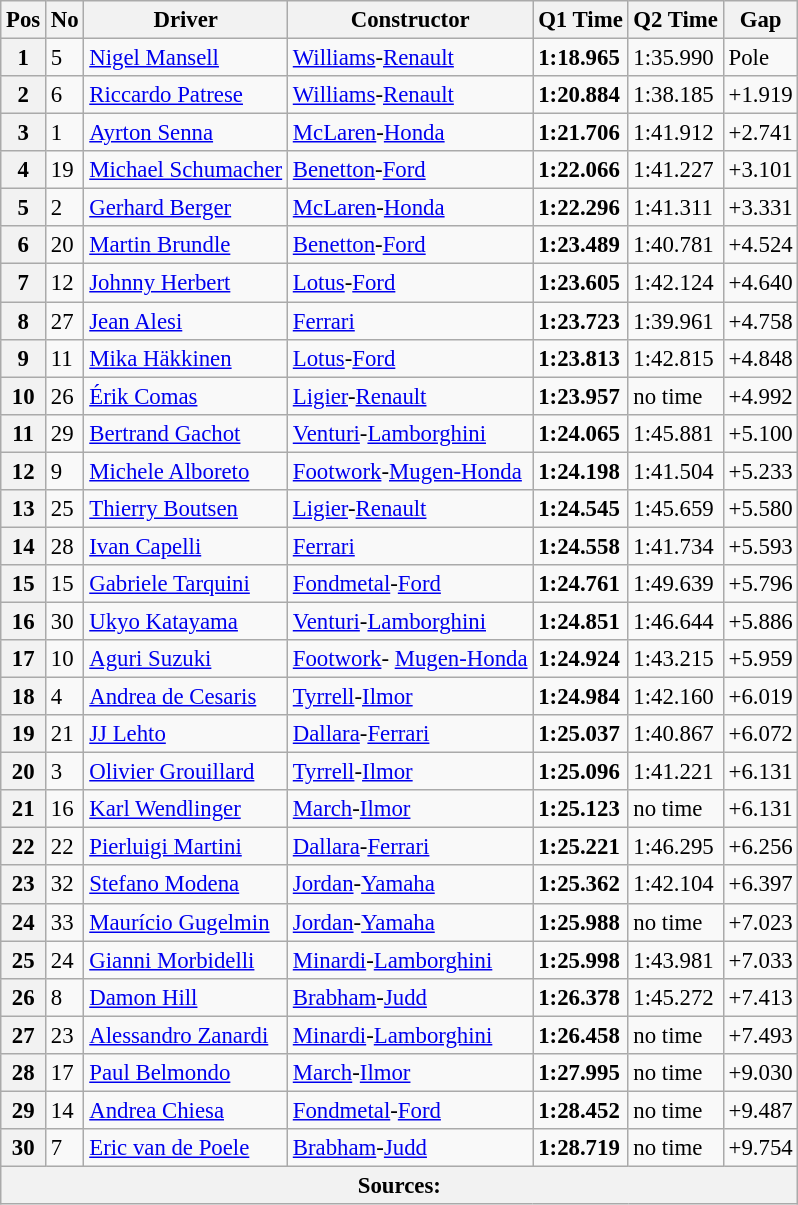<table class="wikitable sortable" style="font-size: 95%;">
<tr>
<th>Pos</th>
<th>No</th>
<th>Driver</th>
<th>Constructor</th>
<th>Q1 Time</th>
<th>Q2 Time</th>
<th>Gap</th>
</tr>
<tr>
<th>1</th>
<td>5</td>
<td> <a href='#'>Nigel Mansell</a></td>
<td><a href='#'>Williams</a>-<a href='#'>Renault</a></td>
<td><strong>1:18.965</strong></td>
<td>1:35.990</td>
<td>Pole</td>
</tr>
<tr>
<th>2</th>
<td>6</td>
<td> <a href='#'>Riccardo Patrese</a></td>
<td><a href='#'>Williams</a>-<a href='#'>Renault</a></td>
<td><strong>1:20.884</strong></td>
<td>1:38.185</td>
<td>+1.919</td>
</tr>
<tr>
<th>3</th>
<td>1</td>
<td> <a href='#'>Ayrton Senna</a></td>
<td><a href='#'>McLaren</a>-<a href='#'>Honda</a></td>
<td><strong>1:21.706</strong></td>
<td>1:41.912</td>
<td>+2.741</td>
</tr>
<tr>
<th>4</th>
<td>19</td>
<td> <a href='#'>Michael Schumacher</a></td>
<td><a href='#'>Benetton</a>-<a href='#'>Ford</a></td>
<td><strong>1:22.066</strong></td>
<td>1:41.227</td>
<td>+3.101</td>
</tr>
<tr>
<th>5</th>
<td>2</td>
<td> <a href='#'>Gerhard Berger</a></td>
<td><a href='#'>McLaren</a>-<a href='#'>Honda</a></td>
<td><strong>1:22.296</strong></td>
<td>1:41.311</td>
<td>+3.331</td>
</tr>
<tr>
<th>6</th>
<td>20</td>
<td> <a href='#'>Martin Brundle</a></td>
<td><a href='#'>Benetton</a>-<a href='#'>Ford</a></td>
<td><strong>1:23.489</strong></td>
<td>1:40.781</td>
<td>+4.524</td>
</tr>
<tr>
<th>7</th>
<td>12</td>
<td> <a href='#'>Johnny Herbert</a></td>
<td><a href='#'>Lotus</a>-<a href='#'>Ford</a></td>
<td><strong>1:23.605</strong></td>
<td>1:42.124</td>
<td>+4.640</td>
</tr>
<tr>
<th>8</th>
<td>27</td>
<td> <a href='#'>Jean Alesi</a></td>
<td><a href='#'>Ferrari</a></td>
<td><strong>1:23.723</strong></td>
<td>1:39.961</td>
<td>+4.758</td>
</tr>
<tr>
<th>9</th>
<td>11</td>
<td> <a href='#'>Mika Häkkinen</a></td>
<td><a href='#'>Lotus</a>-<a href='#'>Ford</a></td>
<td><strong>1:23.813</strong></td>
<td>1:42.815</td>
<td>+4.848</td>
</tr>
<tr>
<th>10</th>
<td>26</td>
<td> <a href='#'>Érik Comas</a></td>
<td><a href='#'>Ligier</a>-<a href='#'>Renault</a></td>
<td><strong>1:23.957</strong></td>
<td>no time</td>
<td>+4.992</td>
</tr>
<tr>
<th>11</th>
<td>29</td>
<td> <a href='#'>Bertrand Gachot</a></td>
<td><a href='#'>Venturi</a>-<a href='#'>Lamborghini</a></td>
<td><strong>1:24.065</strong></td>
<td>1:45.881</td>
<td>+5.100</td>
</tr>
<tr>
<th>12</th>
<td>9</td>
<td> <a href='#'>Michele Alboreto</a></td>
<td><a href='#'>Footwork</a>-<a href='#'>Mugen-Honda</a></td>
<td><strong>1:24.198</strong></td>
<td>1:41.504</td>
<td>+5.233</td>
</tr>
<tr>
<th>13</th>
<td>25</td>
<td> <a href='#'>Thierry Boutsen</a></td>
<td><a href='#'>Ligier</a>-<a href='#'>Renault</a></td>
<td><strong>1:24.545</strong></td>
<td>1:45.659</td>
<td>+5.580</td>
</tr>
<tr>
<th>14</th>
<td>28</td>
<td> <a href='#'>Ivan Capelli</a></td>
<td><a href='#'>Ferrari</a></td>
<td><strong>1:24.558</strong></td>
<td>1:41.734</td>
<td>+5.593</td>
</tr>
<tr>
<th>15</th>
<td>15</td>
<td> <a href='#'>Gabriele Tarquini</a></td>
<td><a href='#'>Fondmetal</a>-<a href='#'>Ford</a></td>
<td><strong>1:24.761</strong></td>
<td>1:49.639</td>
<td>+5.796</td>
</tr>
<tr>
<th>16</th>
<td>30</td>
<td> <a href='#'>Ukyo Katayama</a></td>
<td><a href='#'>Venturi</a>-<a href='#'>Lamborghini</a></td>
<td><strong>1:24.851</strong></td>
<td>1:46.644</td>
<td>+5.886</td>
</tr>
<tr>
<th>17</th>
<td>10</td>
<td> <a href='#'>Aguri Suzuki</a></td>
<td><a href='#'>Footwork</a>- <a href='#'>Mugen-Honda</a></td>
<td><strong>1:24.924</strong></td>
<td>1:43.215</td>
<td>+5.959</td>
</tr>
<tr>
<th>18</th>
<td>4</td>
<td> <a href='#'>Andrea de Cesaris</a></td>
<td><a href='#'>Tyrrell</a>-<a href='#'>Ilmor</a></td>
<td><strong>1:24.984</strong></td>
<td>1:42.160</td>
<td>+6.019</td>
</tr>
<tr>
<th>19</th>
<td>21</td>
<td> <a href='#'>JJ Lehto</a></td>
<td><a href='#'>Dallara</a>-<a href='#'>Ferrari</a></td>
<td><strong>1:25.037</strong></td>
<td>1:40.867</td>
<td>+6.072</td>
</tr>
<tr>
<th>20</th>
<td>3</td>
<td> <a href='#'>Olivier Grouillard</a></td>
<td><a href='#'>Tyrrell</a>-<a href='#'>Ilmor</a></td>
<td><strong>1:25.096</strong></td>
<td>1:41.221</td>
<td>+6.131</td>
</tr>
<tr>
<th>21</th>
<td>16</td>
<td> <a href='#'>Karl Wendlinger</a></td>
<td><a href='#'>March</a>-<a href='#'>Ilmor</a></td>
<td><strong>1:25.123</strong></td>
<td>no time</td>
<td>+6.131</td>
</tr>
<tr>
<th>22</th>
<td>22</td>
<td> <a href='#'>Pierluigi Martini</a></td>
<td><a href='#'>Dallara</a>-<a href='#'>Ferrari</a></td>
<td><strong>1:25.221</strong></td>
<td>1:46.295</td>
<td>+6.256</td>
</tr>
<tr>
<th>23</th>
<td>32</td>
<td> <a href='#'>Stefano Modena</a></td>
<td><a href='#'>Jordan</a>-<a href='#'>Yamaha</a></td>
<td><strong>1:25.362</strong></td>
<td>1:42.104</td>
<td>+6.397</td>
</tr>
<tr>
<th>24</th>
<td>33</td>
<td> <a href='#'>Maurício Gugelmin</a></td>
<td><a href='#'>Jordan</a>-<a href='#'>Yamaha</a></td>
<td><strong>1:25.988</strong></td>
<td>no time</td>
<td>+7.023</td>
</tr>
<tr>
<th>25</th>
<td>24</td>
<td> <a href='#'>Gianni Morbidelli</a></td>
<td><a href='#'>Minardi</a>-<a href='#'>Lamborghini</a></td>
<td><strong>1:25.998</strong></td>
<td>1:43.981</td>
<td>+7.033</td>
</tr>
<tr>
<th>26</th>
<td>8</td>
<td> <a href='#'>Damon Hill</a></td>
<td><a href='#'>Brabham</a>-<a href='#'>Judd</a></td>
<td><strong>1:26.378</strong></td>
<td>1:45.272</td>
<td>+7.413</td>
</tr>
<tr>
<th>27</th>
<td>23</td>
<td> <a href='#'>Alessandro Zanardi</a></td>
<td><a href='#'>Minardi</a>-<a href='#'>Lamborghini</a></td>
<td><strong>1:26.458</strong></td>
<td>no time</td>
<td>+7.493</td>
</tr>
<tr>
<th>28</th>
<td>17</td>
<td> <a href='#'>Paul Belmondo</a></td>
<td><a href='#'>March</a>-<a href='#'>Ilmor</a></td>
<td><strong>1:27.995</strong></td>
<td>no time</td>
<td>+9.030</td>
</tr>
<tr>
<th>29</th>
<td>14</td>
<td> <a href='#'>Andrea Chiesa</a></td>
<td><a href='#'>Fondmetal</a>-<a href='#'>Ford</a></td>
<td><strong>1:28.452</strong></td>
<td>no time</td>
<td>+9.487</td>
</tr>
<tr>
<th>30</th>
<td>7</td>
<td> <a href='#'>Eric van de Poele</a></td>
<td><a href='#'>Brabham</a>-<a href='#'>Judd</a></td>
<td><strong>1:28.719</strong></td>
<td>no time</td>
<td>+9.754</td>
</tr>
<tr>
<th colspan="7">Sources:</th>
</tr>
</table>
